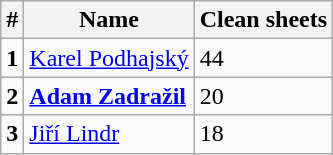<table class="wikitable">
<tr>
<th>#</th>
<th>Name</th>
<th>Clean sheets</th>
</tr>
<tr>
<td><strong>1</strong></td>
<td> <a href='#'>Karel Podhajský</a></td>
<td>44</td>
</tr>
<tr>
<td><strong>2</strong></td>
<td> <strong><a href='#'>Adam Zadražil</a></strong></td>
<td>20</td>
</tr>
<tr>
<td><strong>3</strong></td>
<td> <a href='#'>Jiří Lindr</a></td>
<td>18</td>
</tr>
</table>
